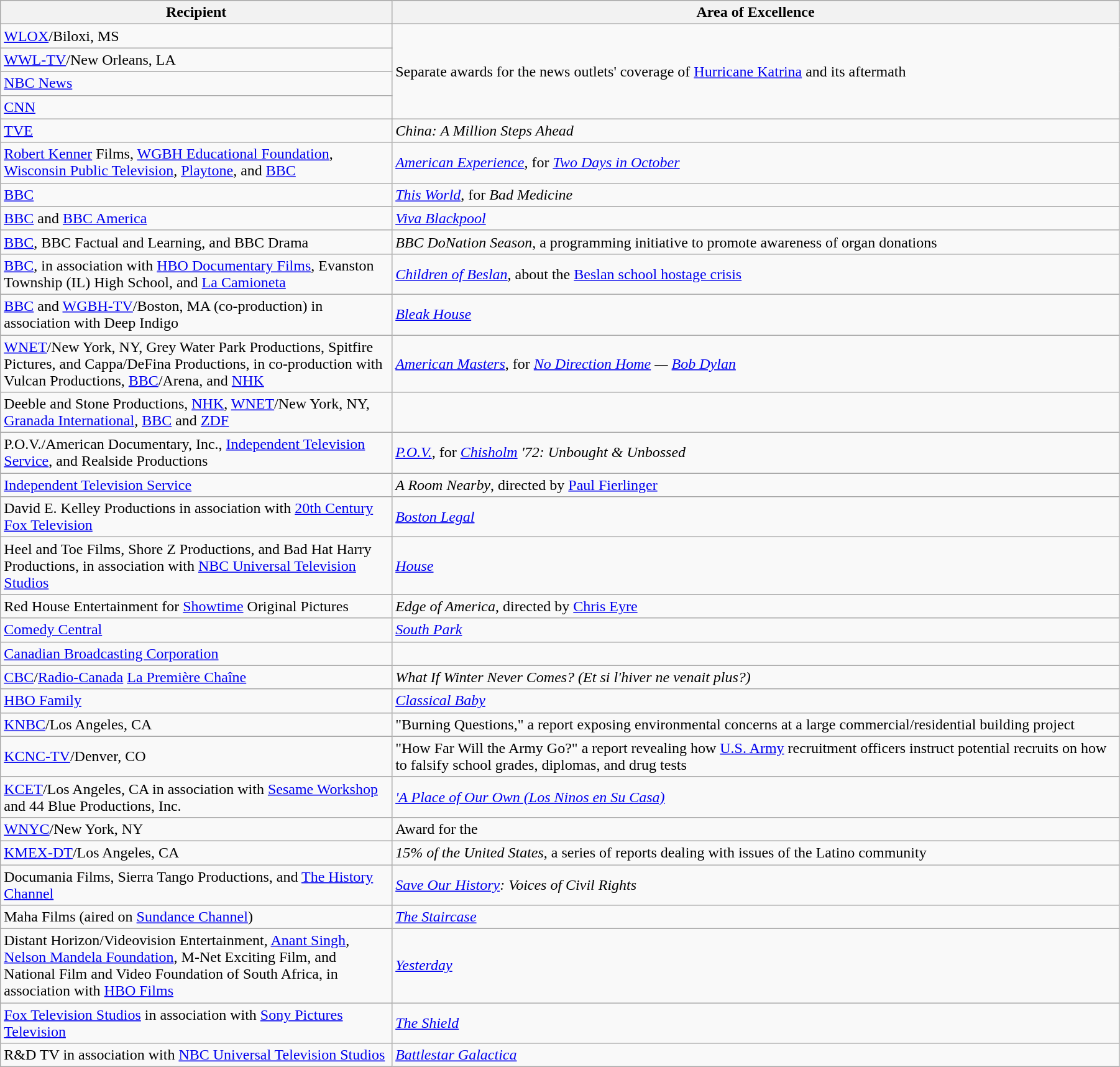<table class="wikitable" style="width:95%">
<tr bgcolor="#CCCCCC">
<th width=35%>Recipient</th>
<th width=65%>Area of Excellence</th>
</tr>
<tr>
<td><a href='#'>WLOX</a>/Biloxi, MS</td>
<td rowspan="4">Separate awards for the news outlets' coverage of <a href='#'>Hurricane Katrina</a> and its aftermath</td>
</tr>
<tr>
<td><a href='#'>WWL-TV</a>/New Orleans, LA</td>
</tr>
<tr>
<td><a href='#'>NBC News</a></td>
</tr>
<tr>
<td><a href='#'>CNN</a></td>
</tr>
<tr>
<td><a href='#'>TVE</a></td>
<td><em>China: A Million Steps Ahead</em></td>
</tr>
<tr>
<td><a href='#'>Robert Kenner</a> Films, <a href='#'>WGBH Educational Foundation</a>, <a href='#'>Wisconsin Public Television</a>, <a href='#'>Playtone</a>, and <a href='#'>BBC</a></td>
<td><em><a href='#'>American Experience</a></em>, for <em><a href='#'>Two Days in October</a></em></td>
</tr>
<tr>
<td><a href='#'>BBC</a></td>
<td><em><a href='#'>This World</a></em>, for <em>Bad Medicine</em></td>
</tr>
<tr>
<td><a href='#'>BBC</a> and <a href='#'>BBC America</a></td>
<td><em><a href='#'>Viva Blackpool</a></em></td>
</tr>
<tr>
<td><a href='#'>BBC</a>, BBC Factual and Learning, and BBC Drama</td>
<td><em>BBC DoNation Season</em>, a programming initiative to promote awareness of organ donations</td>
</tr>
<tr>
<td><a href='#'>BBC</a>, in association with <a href='#'>HBO Documentary Films</a>, Evanston Township (IL) High School, and <a href='#'>La Camioneta</a></td>
<td><em><a href='#'>Children of Beslan</a></em>, about the <a href='#'>Beslan school hostage crisis</a></td>
</tr>
<tr>
<td><a href='#'>BBC</a> and <a href='#'>WGBH-TV</a>/Boston, MA (co-production) in association with Deep Indigo</td>
<td><em><a href='#'>Bleak House</a></em></td>
</tr>
<tr>
<td><a href='#'>WNET</a>/New York, NY, Grey Water Park Productions, Spitfire Pictures, and Cappa/DeFina Productions, in co-production with Vulcan Productions, <a href='#'>BBC</a>/Arena, and <a href='#'>NHK</a></td>
<td><em><a href='#'>American Masters</a></em>, for <em><a href='#'>No Direction Home</a> — <a href='#'>Bob Dylan</a></em></td>
</tr>
<tr>
<td>Deeble and Stone Productions, <a href='#'>NHK</a>, <a href='#'>WNET</a>/New York, NY, <a href='#'>Granada International</a>, <a href='#'>BBC</a> and <a href='#'>ZDF</a></td>
<td><em></em></td>
</tr>
<tr>
<td>P.O.V./American Documentary, Inc., <a href='#'>Independent Television Service</a>, and Realside Productions</td>
<td><em><a href='#'>P.O.V.</a></em>, for <em><a href='#'>Chisholm</a> '72: Unbought & Unbossed</em></td>
</tr>
<tr>
<td><a href='#'>Independent Television Service</a></td>
<td><em>A Room Nearby</em>, directed by <a href='#'>Paul Fierlinger</a></td>
</tr>
<tr>
<td>David E. Kelley Productions in association with <a href='#'>20th Century Fox Television</a></td>
<td><em><a href='#'>Boston Legal</a></em></td>
</tr>
<tr>
<td>Heel and Toe Films, Shore Z Productions, and Bad Hat Harry Productions, in association with <a href='#'>NBC Universal Television Studios</a></td>
<td><em><a href='#'>House</a></em></td>
</tr>
<tr>
<td>Red House Entertainment for <a href='#'>Showtime</a> Original Pictures</td>
<td><em>Edge of America</em>, directed by <a href='#'>Chris Eyre</a></td>
</tr>
<tr>
<td><a href='#'>Comedy Central</a></td>
<td><em><a href='#'>South Park</a></em></td>
</tr>
<tr>
<td><a href='#'>Canadian Broadcasting Corporation</a></td>
<td><em></em></td>
</tr>
<tr>
<td><a href='#'>CBC</a>/<a href='#'>Radio-Canada</a> <a href='#'>La Première Chaîne</a></td>
<td><em>What If Winter Never Comes? (Et si l'hiver ne venait plus?)</em></td>
</tr>
<tr>
<td><a href='#'>HBO Family</a></td>
<td><em><a href='#'>Classical Baby</a></em></td>
</tr>
<tr>
<td><a href='#'>KNBC</a>/Los Angeles, CA</td>
<td>"Burning Questions," a report exposing environmental concerns at a large commercial/residential building project</td>
</tr>
<tr>
<td><a href='#'>KCNC-TV</a>/Denver, CO</td>
<td>"How Far Will the Army Go?" a report revealing how <a href='#'>U.S. Army</a> recruitment officers instruct potential recruits on how to falsify school grades, diplomas, and drug tests</td>
</tr>
<tr>
<td><a href='#'>KCET</a>/Los Angeles, CA in association with <a href='#'>Sesame Workshop</a> and 44 Blue Productions, Inc.</td>
<td><em><a href='#'>'A Place of Our Own (Los Ninos en Su Casa)</a></em></td>
</tr>
<tr>
<td><a href='#'>WNYC</a>/New York, NY</td>
<td>Award for the </td>
</tr>
<tr>
<td><a href='#'>KMEX-DT</a>/Los Angeles, CA</td>
<td><em>15% of the United States</em>, a series of reports dealing with issues of the Latino community</td>
</tr>
<tr>
<td>Documania Films, Sierra Tango Productions, and <a href='#'>The History Channel</a></td>
<td><em><a href='#'>Save Our History</a>: Voices of Civil Rights</em></td>
</tr>
<tr>
<td>Maha Films (aired on <a href='#'>Sundance Channel</a>)</td>
<td><em><a href='#'>The Staircase</a></em></td>
</tr>
<tr>
<td>Distant Horizon/Videovision Entertainment, <a href='#'>Anant Singh</a>, <a href='#'>Nelson Mandela Foundation</a>, M-Net Exciting Film, and National Film and Video Foundation of South Africa, in association with <a href='#'>HBO Films</a></td>
<td><em><a href='#'>Yesterday</a></em></td>
</tr>
<tr>
<td><a href='#'>Fox Television Studios</a> in association with <a href='#'>Sony Pictures Television</a></td>
<td><em><a href='#'>The Shield</a></em></td>
</tr>
<tr>
<td>R&D TV in association with <a href='#'>NBC Universal Television Studios</a></td>
<td><em><a href='#'>Battlestar Galactica</a></em></td>
</tr>
</table>
